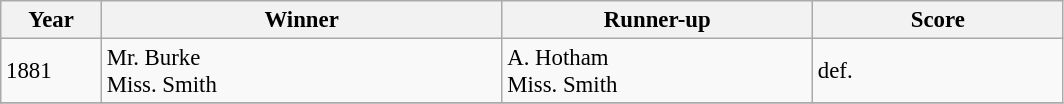<table class="wikitable" style="font-size:95%;">
<tr>
<th style="width:60px;">Year</th>
<th style="width:260px;">Winner</th>
<th style="width:200px;">Runner-up</th>
<th style="width:160px;">Score</th>
</tr>
<tr>
<td>1881</td>
<td> Mr. Burke<br> Miss. Smith</td>
<td> A. Hotham<br> Miss. Smith</td>
<td>def.</td>
</tr>
<tr>
</tr>
</table>
